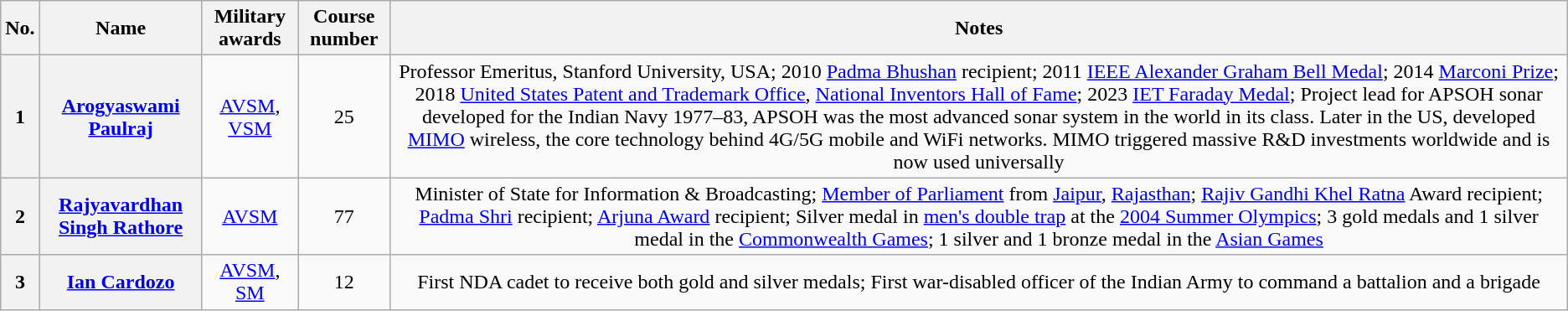<table class="wikitable sortable" style="text-align: center;">
<tr>
<th scope=col>No.</th>
<th scope=col>Name</th>
<th class="unsortable" scope=col>Military awards</th>
<th scope=col>Course number</th>
<th class="unsortable" scope=col>Notes</th>
</tr>
<tr>
<th>1</th>
<th scope="row"><a href='#'>Arogyaswami Paulraj</a></th>
<td><a href='#'>AVSM</a>, <a href='#'>VSM</a></td>
<td>25</td>
<td>Professor Emeritus, Stanford University, USA; 2010 <a href='#'>Padma Bhushan</a> recipient; 2011 <a href='#'>IEEE Alexander Graham Bell Medal</a>; 2014 <a href='#'>Marconi Prize</a>; 2018 <a href='#'>United States Patent and Trademark Office</a>, <a href='#'>National Inventors Hall of Fame</a>; 2023 <a href='#'>IET Faraday Medal</a>; Project lead for APSOH sonar developed for the Indian Navy 1977–83, APSOH was the most advanced sonar system in the world in its class. Later in the US, developed <a href='#'>MIMO</a> wireless, the core technology behind 4G/5G mobile and WiFi networks. MIMO triggered massive R&D investments worldwide and is now used universally</td>
</tr>
<tr>
<th>2</th>
<th scope="row"><a href='#'>Rajyavardhan Singh Rathore</a></th>
<td><a href='#'>AVSM</a></td>
<td>77</td>
<td>Minister of State for Information & Broadcasting; <a href='#'>Member of Parliament</a> from <a href='#'>Jaipur</a>, <a href='#'>Rajasthan</a>; <a href='#'>Rajiv Gandhi Khel Ratna</a> Award recipient; <a href='#'>Padma Shri</a> recipient; <a href='#'>Arjuna Award</a> recipient; Silver medal in <a href='#'>men's double trap</a> at the <a href='#'>2004 Summer Olympics</a>; 3 gold medals and 1 silver medal in the <a href='#'>Commonwealth Games</a>; 1 silver and 1 bronze medal in the <a href='#'>Asian Games</a></td>
</tr>
<tr>
<th>3</th>
<th scope="row"><a href='#'>Ian Cardozo</a></th>
<td><a href='#'>AVSM</a>, <a href='#'>SM</a></td>
<td>12</td>
<td>First NDA cadet to receive both gold and silver medals; First war-disabled officer of the Indian Army to command a battalion and a brigade</td>
</tr>
</table>
